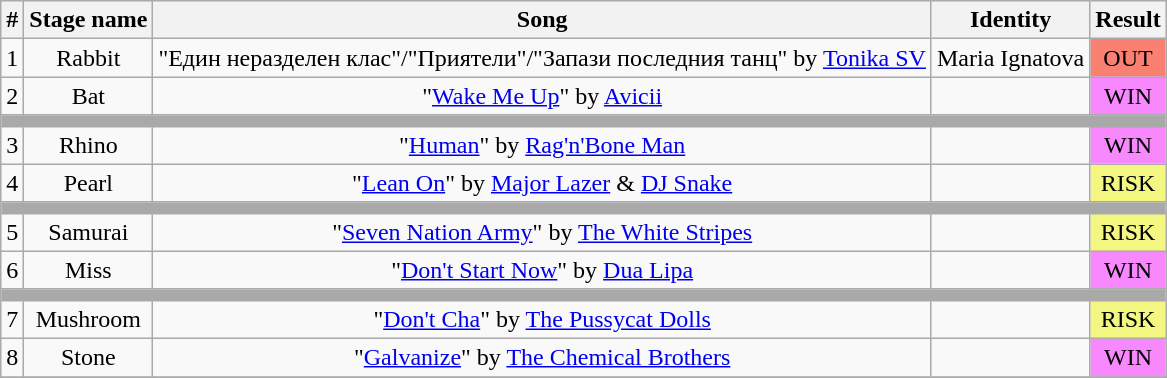<table class="wikitable plainrowheaders" style="text-align: center;">
<tr>
<th>#</th>
<th>Stage name</th>
<th>Song</th>
<th>Identity</th>
<th>Result</th>
</tr>
<tr>
<td>1</td>
<td>Rabbit</td>
<td>"Един неразделен клас"/"Приятели"/"Запази последния танц" by <a href='#'>Tonika SV</a></td>
<td>Maria Ignatova</td>
<td bgcolor=salmon>OUT</td>
</tr>
<tr>
<td>2</td>
<td>Bat</td>
<td>"<a href='#'>Wake Me Up</a>" by <a href='#'>Avicii</a></td>
<td></td>
<td bgcolor="#F888FD">WIN</td>
</tr>
<tr>
<td colspan="5" style="background:darkgray"></td>
</tr>
<tr>
<td>3</td>
<td>Rhino</td>
<td>"<a href='#'>Human</a>" by <a href='#'>Rag'n'Bone Man</a></td>
<td></td>
<td bgcolor="#F888FD">WIN</td>
</tr>
<tr>
<td>4</td>
<td>Pearl</td>
<td>"<a href='#'>Lean On</a>" by <a href='#'>Major Lazer</a> & <a href='#'>DJ Snake</a></td>
<td></td>
<td bgcolor="#F3F781">RISK</td>
</tr>
<tr>
<td colspan="5" style="background:darkgray"></td>
</tr>
<tr>
<td>5</td>
<td>Samurai</td>
<td>"<a href='#'>Seven Nation Army</a>" by <a href='#'>The White Stripes</a></td>
<td></td>
<td bgcolor="#F3F781">RISK</td>
</tr>
<tr>
<td>6</td>
<td>Miss</td>
<td>"<a href='#'>Don't Start Now</a>" by <a href='#'>Dua Lipa</a></td>
<td></td>
<td bgcolor="#F888FD">WIN</td>
</tr>
<tr>
<td colspan="5" style="background:darkgray"></td>
</tr>
<tr>
<td>7</td>
<td>Mushroom</td>
<td>"<a href='#'>Don't Cha</a>" by <a href='#'>The Pussycat Dolls</a></td>
<td></td>
<td bgcolor="#F3F781">RISK</td>
</tr>
<tr>
<td>8</td>
<td>Stone</td>
<td>"<a href='#'>Galvanize</a>" by <a href='#'>The Chemical Brothers</a></td>
<td></td>
<td bgcolor="#F888FD">WIN</td>
</tr>
<tr>
</tr>
</table>
